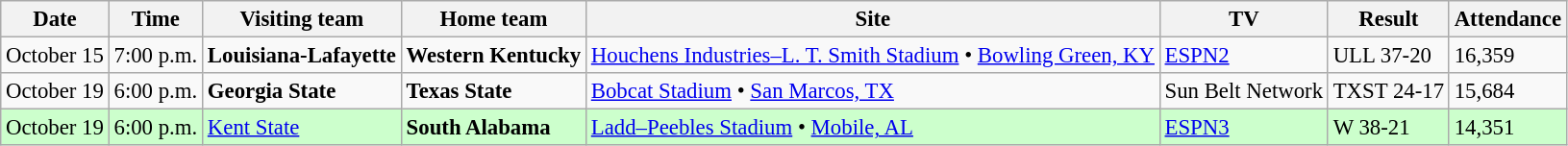<table class="wikitable" style="font-size:95%;">
<tr>
<th>Date</th>
<th>Time</th>
<th>Visiting team</th>
<th>Home team</th>
<th>Site</th>
<th>TV</th>
<th>Result</th>
<th>Attendance</th>
</tr>
<tr>
<td>October 15</td>
<td>7:00 p.m.</td>
<td><strong>Louisiana-Lafayette</strong></td>
<td><strong>Western Kentucky</strong></td>
<td><a href='#'>Houchens Industries–L. T. Smith Stadium</a> • <a href='#'>Bowling Green, KY</a></td>
<td><a href='#'>ESPN2</a></td>
<td>ULL 37-20</td>
<td>16,359</td>
</tr>
<tr>
<td>October 19</td>
<td>6:00 p.m.</td>
<td><strong>Georgia State</strong></td>
<td><strong>Texas State</strong></td>
<td><a href='#'>Bobcat Stadium</a> • <a href='#'>San Marcos, TX</a></td>
<td>Sun Belt Network</td>
<td>TXST 24-17</td>
<td>15,684</td>
</tr>
<tr style="background:#cfc;">
<td>October 19</td>
<td>6:00 p.m.</td>
<td><a href='#'>Kent State</a></td>
<td><strong>South Alabama</strong></td>
<td><a href='#'>Ladd–Peebles Stadium</a> • <a href='#'>Mobile, AL</a></td>
<td><a href='#'>ESPN3</a></td>
<td>W 38-21</td>
<td>14,351</td>
</tr>
</table>
